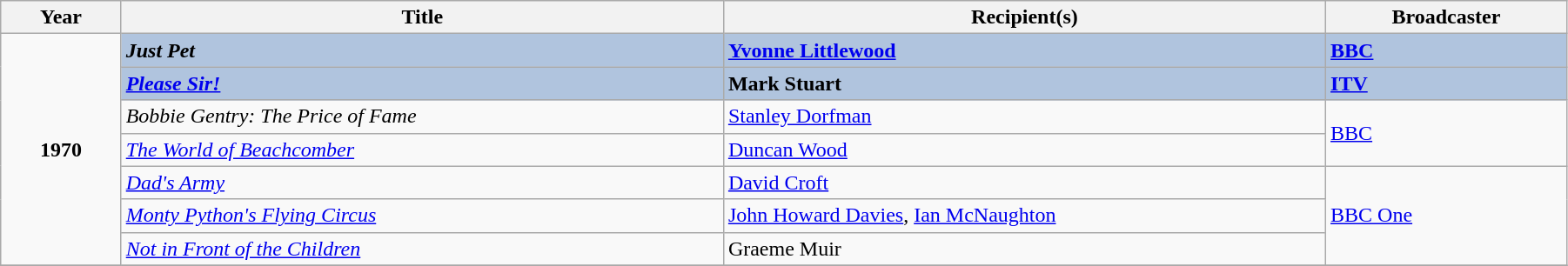<table class="wikitable" width="95%">
<tr>
<th width=5%>Year</th>
<th width=25%>Title</th>
<th width=25%><strong>Recipient(s)</strong></th>
<th width=10%><strong>Broadcaster</strong></th>
</tr>
<tr>
<td rowspan="7" style="text-align:center;"><strong>1970</strong></td>
<td style="background:#B0C4DE;"><strong><em>Just Pet</em></strong></td>
<td style="background:#B0C4DE;"><strong><a href='#'>Yvonne Littlewood</a></strong></td>
<td style="background:#B0C4DE;"><strong><a href='#'>BBC</a></strong></td>
</tr>
<tr>
<td style="background:#B0C4DE;"><strong><em><a href='#'>Please Sir!</a></em></strong></td>
<td style="background:#B0C4DE;"><strong>Mark Stuart</strong></td>
<td style="background:#B0C4DE;"><strong><a href='#'>ITV</a></strong></td>
</tr>
<tr>
<td><em>Bobbie Gentry: The Price of Fame</em></td>
<td><a href='#'>Stanley Dorfman</a></td>
<td rowspan="2"><a href='#'>BBC</a></td>
</tr>
<tr>
<td><em><a href='#'>The World of Beachcomber</a></em></td>
<td><a href='#'>Duncan Wood</a></td>
</tr>
<tr>
<td><em><a href='#'>Dad's Army</a></em></td>
<td><a href='#'>David Croft</a></td>
<td rowspan="3"><a href='#'>BBC One</a></td>
</tr>
<tr>
<td><em><a href='#'>Monty Python's Flying Circus</a></em></td>
<td><a href='#'>John Howard Davies</a>, <a href='#'>Ian McNaughton</a></td>
</tr>
<tr>
<td><em><a href='#'>Not in Front of the Children</a></em></td>
<td>Graeme Muir</td>
</tr>
<tr>
</tr>
</table>
